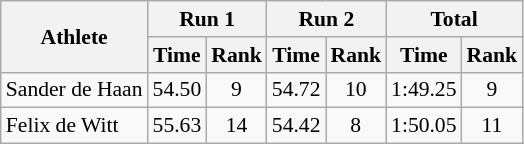<table class="wikitable" style="font-size:90%">
<tr>
<th rowspan=2>Athlete</th>
<th colspan=2>Run 1</th>
<th colspan=2>Run 2</th>
<th colspan=2>Total</th>
</tr>
<tr>
<th>Time</th>
<th>Rank</th>
<th>Time</th>
<th>Rank</th>
<th>Time</th>
<th>Rank</th>
</tr>
<tr align=center>
<td align=left>Sander de Haan</td>
<td>54.50</td>
<td>9</td>
<td>54.72</td>
<td>10</td>
<td>1:49.25</td>
<td>9</td>
</tr>
<tr align=center>
<td align=left>Felix de Witt</td>
<td>55.63</td>
<td>14</td>
<td>54.42</td>
<td>8</td>
<td>1:50.05</td>
<td>11</td>
</tr>
</table>
